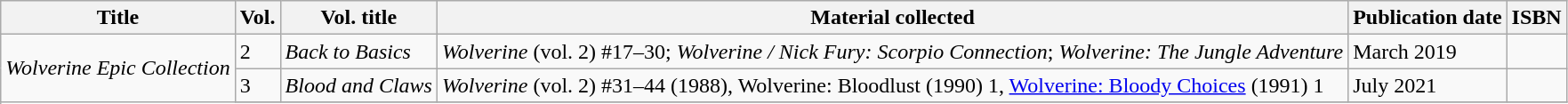<table class="wikitable">
<tr>
<th>Title</th>
<th>Vol.</th>
<th>Vol. title</th>
<th>Material collected</th>
<th>Publication date</th>
<th>ISBN</th>
</tr>
<tr>
<td rowspan="8"><em>Wolverine Epic Collection</em></td>
<td>2</td>
<td><em>Back to Basics</em></td>
<td><em>Wolverine</em> (vol. 2) #17–30; <em>Wolverine / Nick Fury: Scorpio Connection</em>; <em>Wolverine: The Jungle Adventure</em></td>
<td>March 2019</td>
<td></td>
</tr>
<tr>
<td>3</td>
<td><em>Blood and Claws</em></td>
<td><em>Wolverine</em> (vol. 2) #31–44 (1988), Wolverine: Bloodlust (1990) 1, <a href='#'>Wolverine: Bloody Choices</a> (1991) 1</td>
<td>July 2021</td>
<td></td>
</tr>
<tr>
</tr>
</table>
